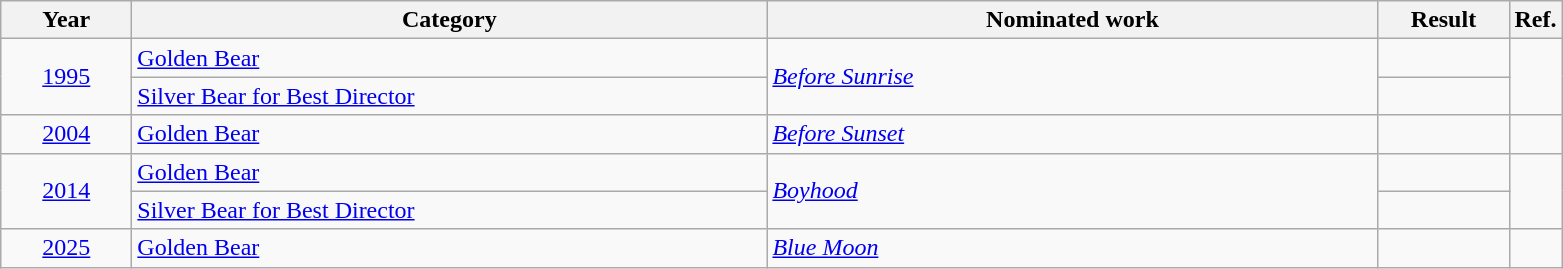<table class=wikitable>
<tr>
<th scope="col" style="width:5em;">Year</th>
<th scope="col" style="width:26em;">Category</th>
<th scope="col" style="width:25em;">Nominated work</th>
<th scope="col" style="width:5em;">Result</th>
<th>Ref.</th>
</tr>
<tr>
<td style="text-align:center;" rowspan="2"><a href='#'>1995</a></td>
<td><a href='#'>Golden Bear</a></td>
<td rowspan="2"><em><a href='#'>Before Sunrise</a></em></td>
<td></td>
<td rowspan="2"></td>
</tr>
<tr>
<td><a href='#'>Silver Bear for Best Director</a></td>
<td></td>
</tr>
<tr>
<td style="text-align:center;"><a href='#'>2004</a></td>
<td><a href='#'>Golden Bear</a></td>
<td><em><a href='#'>Before Sunset</a></em></td>
<td></td>
<td></td>
</tr>
<tr>
<td style="text-align:center;" rowspan="2"><a href='#'>2014</a></td>
<td><a href='#'>Golden Bear</a></td>
<td rowspan="2"><em><a href='#'>Boyhood</a></em></td>
<td></td>
<td rowspan="2"></td>
</tr>
<tr>
<td><a href='#'>Silver Bear for Best Director</a></td>
<td></td>
</tr>
<tr>
<td style="text-align:center;" rowspan="2"><a href='#'>2025</a></td>
<td><a href='#'>Golden Bear</a></td>
<td rowspan="2"><em><a href='#'>Blue Moon</a></em></td>
<td></td>
</tr>
</table>
